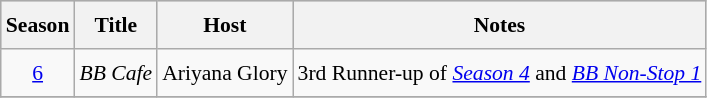<table class="wikitable sortable" style="text-align:center;font-size: 90%; line-height:25px; width:auto;">
<tr bgcolor="#CCCCCC" align="center">
<th>Season</th>
<th>Title</th>
<th>Host</th>
<th>Notes</th>
</tr>
<tr>
<td><a href='#'>6</a></td>
<td><em>BB Cafe</em></td>
<td>Ariyana Glory</td>
<td>3rd Runner-up of <a href='#'><em>Season 4</em></a> and <a href='#'><em>BB Non-Stop 1</em></a></td>
</tr>
<tr>
</tr>
</table>
